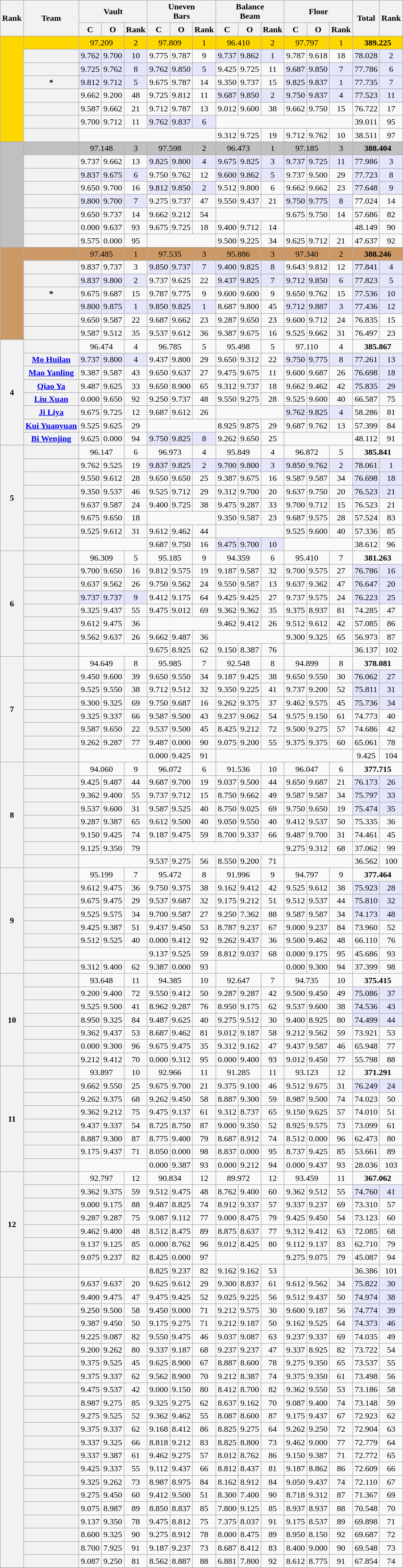<table class="wikitable plainrowheaders sortable sticky-header-multi" style="text-align:center; font-size:100%">
<tr>
<th scope="col" rowspan=2>Rank</th>
<th scope="col" rowspan=2>Team</th>
<th scope="colgroup" class="unsortable" colspan=3>Vault</th>
<th scope="colgroup" class="unsortable" colspan=3>Uneven<br>Bars</th>
<th scope="colgroup" class="unsortable" colspan=3>Balance<br>Beam</th>
<th scope="colgroup" class="unsortable" colspan=3>Floor</th>
<th scope="col" rowspan=2>Total</th>
<th scope="col" rowspan=2>Rank</th>
</tr>
<tr>
<th scope="col">C</th>
<th scope="col">O</th>
<th scope="col">Rank</th>
<th scope="col">C</th>
<th scope="col">O</th>
<th scope="col">Rank</th>
<th scope="col">C</th>
<th scope="col">O</th>
<th scope="col">Rank</th>
<th scope="col">C</th>
<th scope="col">O</th>
<th scope="col">Rank</th>
</tr>
<tr bgcolor=gold>
<th scope="rowgroup" rowspan=8 style="background:gold; text-align:center;"></th>
<th scope="row" style="background:gold"></th>
<td colspan=2>97.209</td>
<td>2</td>
<td colspan=2>97.809</td>
<td> 1</td>
<td colspan=2>96.410</td>
<td>2</td>
<td colspan=2>97.797</td>
<td>1</td>
<td colspan=2><strong>389.225</strong></td>
</tr>
<tr>
<th scope="row"></th>
<td bgcolor="lavender">9.762</td>
<td bgcolor="lavender">9.700</td>
<td bgcolor="lavender">10</td>
<td>9.775</td>
<td>9.787</td>
<td>9</td>
<td bgcolor="lavender">9.737</td>
<td bgcolor="lavender">9.862</td>
<td bgcolor="lavender">1</td>
<td>9.787</td>
<td>9.618</td>
<td>18</td>
<td bgcolor="lavender">78.028</td>
<td bgcolor="lavender">2</td>
</tr>
<tr>
<th scope="row"></th>
<td bgcolor="lavender">9.725</td>
<td bgcolor="lavender">9.762</td>
<td bgcolor="lavender">8</td>
<td bgcolor="lavender">9.762</td>
<td bgcolor="lavender">9.850</td>
<td bgcolor="lavender">5</td>
<td>9.425</td>
<td>9.725</td>
<td>11</td>
<td bgcolor="lavender">9.687</td>
<td bgcolor="lavender">9.850</td>
<td bgcolor="lavender">7</td>
<td bgcolor="lavender">77.786</td>
<td bgcolor="lavender">6</td>
</tr>
<tr>
<th scope="row">*</th>
<td bgcolor="lavender">9.812</td>
<td bgcolor="lavender">9.712</td>
<td bgcolor="lavender">5</td>
<td>9.675</td>
<td>9.787</td>
<td>14</td>
<td>9.350</td>
<td>9.737</td>
<td>15</td>
<td bgcolor="lavender">9.825</td>
<td bgcolor="lavender">9.837</td>
<td bgcolor="lavender">1</td>
<td bgcolor="lavender">77.735</td>
<td bgcolor="lavender">7</td>
</tr>
<tr>
<th scope="row"></th>
<td>9.662</td>
<td>9.200</td>
<td>48</td>
<td>9.725</td>
<td>9.812</td>
<td>11</td>
<td bgcolor="lavender">9.687</td>
<td bgcolor="lavender">9.850</td>
<td bgcolor="lavender">2</td>
<td bgcolor="lavender">9.750</td>
<td bgcolor="lavender">9.837</td>
<td bgcolor="lavender">4</td>
<td bgcolor="lavender">77.523</td>
<td bgcolor="lavender">11</td>
</tr>
<tr>
<th scope="row"></th>
<td>9.587</td>
<td>9.662</td>
<td>21</td>
<td>9.712</td>
<td>9.787</td>
<td>13</td>
<td>9.012</td>
<td>9.600</td>
<td>38</td>
<td>9.662</td>
<td>9.750</td>
<td>15</td>
<td>76.722</td>
<td>17</td>
</tr>
<tr>
<th scope="row"></th>
<td>9.700</td>
<td>9.712</td>
<td>11</td>
<td bgcolor="lavender">9.762</td>
<td bgcolor="lavender">9.837</td>
<td bgcolor="lavender">6</td>
<td colspan=6> </td>
<td>39.011</td>
<td>95</td>
</tr>
<tr>
<th scope="row"></th>
<td colspan=6> </td>
<td>9.312</td>
<td>9.725</td>
<td>19</td>
<td>9.712</td>
<td>9.762</td>
<td>10</td>
<td>38.511</td>
<td>97</td>
</tr>
<tr>
</tr>
<tr bgcolor=silver>
<th scope="rowgroup" rowspan=8 style="background:silver; text-align:center;"></th>
<th scope="row" style="background:silver;"></th>
<td colspan=2>97.148</td>
<td>3</td>
<td colspan=2>97.598</td>
<td>2</td>
<td colspan=2>96.473</td>
<td>1</td>
<td colspan=2>97.185</td>
<td>3</td>
<td colspan=2><strong>388.404</strong></td>
</tr>
<tr>
<th scope="row"></th>
<td>9.737</td>
<td>9.662</td>
<td>13</td>
<td bgcolor="lavender">9.825</td>
<td bgcolor="lavender">9.800</td>
<td bgcolor="lavender">4</td>
<td bgcolor="lavender">9.675</td>
<td bgcolor="lavender">9.825</td>
<td bgcolor="lavender">3</td>
<td bgcolor="lavender">9.737</td>
<td bgcolor="lavender">9.725</td>
<td bgcolor="lavender">11</td>
<td bgcolor="lavender">77.986</td>
<td bgcolor="lavender">3</td>
</tr>
<tr>
<th scope="row"></th>
<td bgcolor="lavender">9.837</td>
<td bgcolor="lavender">9.675</td>
<td bgcolor="lavender">6</td>
<td>9.750</td>
<td>9.762</td>
<td>12</td>
<td bgcolor="lavender">9.600</td>
<td bgcolor="lavender">9.862</td>
<td bgcolor="lavender">5</td>
<td>9.737</td>
<td>9.500</td>
<td>29</td>
<td bgcolor="lavender">77.723</td>
<td bgcolor="lavender">8</td>
</tr>
<tr>
<th scope="row"></th>
<td>9.650</td>
<td>9.700</td>
<td>16</td>
<td bgcolor="lavender">9.812</td>
<td bgcolor="lavender">9.850</td>
<td bgcolor="lavender">2</td>
<td>9.512</td>
<td>9.800</td>
<td>6</td>
<td>9.662</td>
<td>9.662</td>
<td>23</td>
<td bgcolor="lavender">77.648</td>
<td bgcolor="lavender">9</td>
</tr>
<tr>
<th scope="row"></th>
<td bgcolor="lavender">9.800</td>
<td bgcolor="lavender">9.700</td>
<td bgcolor="lavender">7</td>
<td>9.275</td>
<td>9.737</td>
<td>47</td>
<td>9.550</td>
<td>9.437</td>
<td>21</td>
<td bgcolor="lavender">9.750</td>
<td bgcolor="lavender">9.775</td>
<td bgcolor="lavender">8</td>
<td>77.024</td>
<td>14</td>
</tr>
<tr>
<th scope="row"></th>
<td>9.650</td>
<td>9.737</td>
<td>14</td>
<td>9.662</td>
<td>9.212</td>
<td>54</td>
<td colspan=3> </td>
<td>9.675</td>
<td>9.750</td>
<td>14</td>
<td>57.686</td>
<td>82</td>
</tr>
<tr>
<th scope="row"></th>
<td>0.000</td>
<td>9.637</td>
<td>93</td>
<td>9.675</td>
<td>9.725</td>
<td>18</td>
<td>9.400</td>
<td>9.712</td>
<td>14</td>
<td colspan=3> </td>
<td>48.149</td>
<td>90</td>
</tr>
<tr>
<th scope="row"></th>
<td>9.575</td>
<td>0.000</td>
<td>95</td>
<td colspan=3> </td>
<td>9.500</td>
<td>9.225</td>
<td>34</td>
<td>9.625</td>
<td>9.712</td>
<td>21</td>
<td>47.637</td>
<td>92</td>
</tr>
<tr>
</tr>
<tr bgcolor=#CC9966>
<th scope="rowgroup" rowspan=7 style="background:#CC9966; text-align:center;"></th>
<th scope="row" style="background:#CC9966"></th>
<td colspan=2>97.485</td>
<td>1</td>
<td colspan=2>97.535</td>
<td>3</td>
<td colspan=2>95.886</td>
<td>3</td>
<td colspan=2>97.340</td>
<td>2</td>
<td colspan=2><strong>388.246</strong></td>
</tr>
<tr>
<th scope="row"></th>
<td>9.837</td>
<td>9.737</td>
<td>3</td>
<td bgcolor="lavender">9.850</td>
<td bgcolor="lavender">9.737</td>
<td bgcolor="lavender">7</td>
<td bgcolor="lavender">9.400</td>
<td bgcolor="lavender">9.825</td>
<td bgcolor="lavender">8</td>
<td>9.643</td>
<td>9.812</td>
<td>12</td>
<td bgcolor="lavender">77.841</td>
<td bgcolor="lavender">4</td>
</tr>
<tr>
<th scope="row"></th>
<td bgcolor="lavender">9.837</td>
<td bgcolor="lavender">9.800</td>
<td bgcolor="lavender">2</td>
<td>9.737</td>
<td>9.625</td>
<td>22</td>
<td bgcolor="lavender">9.437</td>
<td bgcolor="lavender">9.825</td>
<td bgcolor="lavender">7</td>
<td bgcolor="lavender">9.712</td>
<td bgcolor="lavender">9.850</td>
<td bgcolor="lavender">6</td>
<td bgcolor="lavender">77.823</td>
<td bgcolor="lavender">5</td>
</tr>
<tr>
<th scope="row">*</th>
<td>9.675</td>
<td>9.687</td>
<td>15</td>
<td>9.787</td>
<td>9.775</td>
<td>9</td>
<td>9.600</td>
<td>9.600</td>
<td>9</td>
<td>9.650</td>
<td>9.762</td>
<td>15</td>
<td bgcolor="lavender">77.536</td>
<td bgcolor="lavender">10</td>
</tr>
<tr>
<th scope="row"></th>
<td bgcolor="lavender">9.800</td>
<td bgcolor="lavender">9.875</td>
<td bgcolor="lavender">1</td>
<td bgcolor="lavender">9.850</td>
<td bgcolor="lavender">9.825</td>
<td bgcolor="lavender">1</td>
<td>8.687</td>
<td>9.800</td>
<td>45</td>
<td bgcolor="lavender">9.712</td>
<td bgcolor="lavender">9.887</td>
<td bgcolor="lavender">3</td>
<td bgcolor="lavender">77.436</td>
<td bgcolor="lavender">12</td>
</tr>
<tr>
<th scope="row"></th>
<td>9.650</td>
<td>9.587</td>
<td>22</td>
<td>9.687</td>
<td>9.662</td>
<td>23</td>
<td>9.287</td>
<td>9.650</td>
<td>23</td>
<td>9.600</td>
<td>9.712</td>
<td>24</td>
<td>76.835</td>
<td>15</td>
</tr>
<tr>
<th scope="row"></th>
<td>9.587</td>
<td>9.512</td>
<td>35</td>
<td>9.537</td>
<td>9.612</td>
<td>36</td>
<td>9.387</td>
<td>9.675</td>
<td>16</td>
<td>9.525</td>
<td>9.662</td>
<td>31</td>
<td>76.497</td>
<td>23</td>
</tr>
<tr>
<th scope="rowgroup" rowspan=8 style="text-align:center;"><strong>4</strong></th>
<th scope="row"></th>
<td colspan=2>96.474</td>
<td>4</td>
<td colspan=2>96.785</td>
<td>5</td>
<td colspan=2>95.498</td>
<td>5</td>
<td colspan=2>97.110</td>
<td>4</td>
<td colspan=2><strong>385.867</strong></td>
</tr>
<tr>
<th scope="row"><a href='#'>Mo Huilan</a></th>
<td bgcolor="lavender">9.737</td>
<td bgcolor="lavender">9.800</td>
<td bgcolor="lavender">4</td>
<td>9.437</td>
<td>9.800</td>
<td>29</td>
<td>9.650</td>
<td>9.312</td>
<td>22</td>
<td bgcolor="lavender">9.750</td>
<td bgcolor="lavender">9.775</td>
<td bgcolor="lavender">8</td>
<td bgcolor="lavender">77.261</td>
<td bgcolor="lavender">13</td>
</tr>
<tr>
<th scope="row"><a href='#'>Mao Yanling</a></th>
<td>9.387</td>
<td>9.587</td>
<td>43</td>
<td>9.650</td>
<td>9.637</td>
<td>27</td>
<td>9.475</td>
<td>9.675</td>
<td>11</td>
<td>9.600</td>
<td>9.687</td>
<td>26</td>
<td bgcolor="lavender">76.698</td>
<td bgcolor="lavender">18</td>
</tr>
<tr>
<th scope="row"><a href='#'>Qiao Ya</a></th>
<td>9.487</td>
<td>9.625</td>
<td>33</td>
<td>9.650</td>
<td>8.900</td>
<td>65</td>
<td>9.312</td>
<td>9.737</td>
<td>18</td>
<td>9.662</td>
<td>9.462</td>
<td>42</td>
<td bgcolor="lavender">75.835</td>
<td bgcolor="lavender">29</td>
</tr>
<tr>
<th scope="row"><a href='#'>Liu Xuan</a></th>
<td>0.000</td>
<td>9.650</td>
<td>92</td>
<td>9.250</td>
<td>9.737</td>
<td>48</td>
<td>9.550</td>
<td>9.275</td>
<td>28</td>
<td>9.525</td>
<td>9.600</td>
<td>40</td>
<td>66.587</td>
<td>75</td>
</tr>
<tr>
<th scope="row"><a href='#'>Ji Liya</a></th>
<td>9.675</td>
<td>9.725</td>
<td>12</td>
<td>9.687</td>
<td>9.612</td>
<td>26</td>
<td colspan=3> </td>
<td bgcolor="lavender">9.762</td>
<td bgcolor="lavender">9.825</td>
<td bgcolor="lavender">4</td>
<td>58.286</td>
<td>81</td>
</tr>
<tr>
<th scope="row"><a href='#'>Kui Yuanyuan</a></th>
<td>9.525</td>
<td>9.625</td>
<td>29</td>
<td colspan=3> </td>
<td>8.925</td>
<td>9.875</td>
<td>29</td>
<td>9.687</td>
<td>9.762</td>
<td>13</td>
<td>57.399</td>
<td>84</td>
</tr>
<tr>
<th scope="row"><a href='#'>Bi Wenjing</a></th>
<td>9.625</td>
<td>0.000</td>
<td>94</td>
<td bgcolor="lavender">9.750</td>
<td bgcolor="lavender">9.825</td>
<td bgcolor="lavender">8</td>
<td>9.262</td>
<td>9.650</td>
<td>25</td>
<td colspan=3> </td>
<td>48.112</td>
<td>91</td>
</tr>
<tr>
<th scope="rowgroup" rowspan=8 style="text-align:center;"><strong>5</strong></th>
<th scope="row"></th>
<td colspan=2>96.147</td>
<td>6</td>
<td colspan=2>96.973</td>
<td>4</td>
<td colspan=2>95.849</td>
<td>4</td>
<td colspan=2>96.872</td>
<td>5</td>
<td colspan=2><strong>385.841</strong></td>
</tr>
<tr>
<th scope="row"></th>
<td>9.762</td>
<td>9.525</td>
<td>19</td>
<td bgcolor="lavender">9.837</td>
<td bgcolor="lavender">9.825</td>
<td bgcolor="lavender">2</td>
<td bgcolor="lavender">9.700</td>
<td bgcolor="lavender">9.800</td>
<td bgcolor="lavender">3</td>
<td bgcolor="lavender">9.850</td>
<td bgcolor="lavender">9.762</td>
<td bgcolor="lavender">2</td>
<td bgcolor="lavender">78.061</td>
<td bgcolor="lavender">1</td>
</tr>
<tr>
<th scope="row"></th>
<td>9.550</td>
<td>9.612</td>
<td>28</td>
<td>9.650</td>
<td>9.650</td>
<td>25</td>
<td>9.387</td>
<td>9.675</td>
<td>16</td>
<td>9.587</td>
<td>9.587</td>
<td>34</td>
<td bgcolor="lavender">76.698</td>
<td bgcolor="lavender">18</td>
</tr>
<tr>
<th scope="row"></th>
<td>9.350</td>
<td>9.537</td>
<td>46</td>
<td>9.525</td>
<td>9.712</td>
<td>29</td>
<td>9.312</td>
<td>9.700</td>
<td>20</td>
<td>9.637</td>
<td>9.750</td>
<td>20</td>
<td bgcolor="lavender">76.523</td>
<td bgcolor="lavender">21</td>
</tr>
<tr>
<th scope="row"></th>
<td>9.637</td>
<td>9.587</td>
<td>24</td>
<td>9.400</td>
<td>9.725</td>
<td>38</td>
<td>9.475</td>
<td>9.287</td>
<td>33</td>
<td>9.700</td>
<td>9.712</td>
<td>15</td>
<td>76.523</td>
<td>21</td>
</tr>
<tr>
<th scope="row"></th>
<td>9.675</td>
<td>9.650</td>
<td>18</td>
<td colspan=3> </td>
<td>9.350</td>
<td>9.587</td>
<td>23</td>
<td>9.687</td>
<td>9.575</td>
<td>28</td>
<td>57.524</td>
<td>83</td>
</tr>
<tr>
<th scope="row"></th>
<td>9.525</td>
<td>9.612</td>
<td>31</td>
<td>9.612</td>
<td>9.462</td>
<td>44</td>
<td colspan=3> </td>
<td>9.525</td>
<td>9.600</td>
<td>40</td>
<td>57.336</td>
<td>85</td>
</tr>
<tr>
<th scope="row"></th>
<td colspan=3> </td>
<td>9.687</td>
<td>9.750</td>
<td>16</td>
<td bgcolor="lavender">9.475</td>
<td bgcolor="lavender">9.700</td>
<td bgcolor="lavender">10</td>
<td colspan=3> </td>
<td>38.612</td>
<td>96</td>
</tr>
<tr>
<th scope="rowgroup" rowspan=8 style="text-align:center;"><strong>6</strong></th>
<th scope="row"></th>
<td colspan=2>96.309</td>
<td>5</td>
<td colspan=2>95.185</td>
<td>9</td>
<td colspan=2>94.359</td>
<td>6</td>
<td colspan=2>95.410</td>
<td>7</td>
<td colspan=2><strong>381.263</strong></td>
</tr>
<tr>
<th scope="row"></th>
<td>9.700</td>
<td>9.650</td>
<td>16</td>
<td>9.812</td>
<td>9.575</td>
<td>19</td>
<td>9.187</td>
<td>9.587</td>
<td>32</td>
<td>9.700</td>
<td>9.575</td>
<td>27</td>
<td bgcolor="lavender">76.786</td>
<td bgcolor="lavender">16</td>
</tr>
<tr>
<th scope="row"></th>
<td>9.637</td>
<td>9.562</td>
<td>26</td>
<td>9.750</td>
<td>9.562</td>
<td>24</td>
<td>9.550</td>
<td>9.587</td>
<td>13</td>
<td>9.637</td>
<td>9.362</td>
<td>47</td>
<td bgcolor="lavender">76.647</td>
<td bgcolor="lavender">20</td>
</tr>
<tr>
<th scope="row"></th>
<td bgcolor="lavender">9.737</td>
<td bgcolor="lavender">9.737</td>
<td bgcolor="lavender">9</td>
<td>9.412</td>
<td>9.175</td>
<td>64</td>
<td>9.425</td>
<td>9.425</td>
<td>27</td>
<td>9.737</td>
<td>9.575</td>
<td>24</td>
<td bgcolor="lavender">76.223</td>
<td bgcolor="lavender">25</td>
</tr>
<tr>
<th scope="row"></th>
<td>9.325</td>
<td>9.437</td>
<td>55</td>
<td>9.475</td>
<td>9.012</td>
<td>69</td>
<td>9.362</td>
<td>9.362</td>
<td>35</td>
<td>9.375</td>
<td>8.937</td>
<td>81</td>
<td>74.285</td>
<td>47</td>
</tr>
<tr>
<th scope="row"></th>
<td>9.612</td>
<td>9.475</td>
<td>36</td>
<td colspan=3> </td>
<td>9.462</td>
<td>9.412</td>
<td>26</td>
<td>9.512</td>
<td>9.612</td>
<td>42</td>
<td>57.085</td>
<td>86</td>
</tr>
<tr>
<th scope="row"></th>
<td>9.562</td>
<td>9.637</td>
<td>26</td>
<td>9.662</td>
<td>9.487</td>
<td>36</td>
<td colspan=3> </td>
<td>9.300</td>
<td>9.325</td>
<td>65</td>
<td>56.973</td>
<td>87</td>
</tr>
<tr>
<th scope="row"></th>
<td colspan=3> </td>
<td>9.675</td>
<td>8.925</td>
<td>62</td>
<td>9.150</td>
<td>8.387</td>
<td>76</td>
<td colspan=3> </td>
<td>36.137</td>
<td>102</td>
</tr>
<tr>
<th scope="rowgroup" rowspan=8 style="text-align:center;"><strong>7</strong></th>
<th scope="row"></th>
<td colspan=2>94.649</td>
<td>8</td>
<td colspan=2>95.985</td>
<td>7</td>
<td colspan=2>92.548</td>
<td>8</td>
<td colspan=2>94.899</td>
<td>8</td>
<td colspan=2><strong>378.081</strong></td>
</tr>
<tr>
<th scope="row"></th>
<td>9.450</td>
<td>9.600</td>
<td>39</td>
<td>9.650</td>
<td>9.550</td>
<td>34</td>
<td>9.187</td>
<td>9.425</td>
<td>38</td>
<td>9.650</td>
<td>9.550</td>
<td>30</td>
<td bgcolor="lavender">76.062</td>
<td bgcolor="lavender">27</td>
</tr>
<tr>
<th scope="row"></th>
<td>9.525</td>
<td>9.550</td>
<td>38</td>
<td>9.712</td>
<td>9.512</td>
<td>32</td>
<td>9.350</td>
<td>9.225</td>
<td>41</td>
<td>9.737</td>
<td>9.200</td>
<td>52</td>
<td bgcolor="lavender">75.811</td>
<td bgcolor="lavender">31</td>
</tr>
<tr>
<th scope="row"></th>
<td>9.300</td>
<td>9.325</td>
<td>69</td>
<td>9.750</td>
<td>9.687</td>
<td>16</td>
<td>9.262</td>
<td>9.375</td>
<td>37</td>
<td>9.462</td>
<td>9.575</td>
<td>45</td>
<td bgcolor="lavender">75.736</td>
<td bgcolor="lavender">34</td>
</tr>
<tr>
<th scope="row"></th>
<td>9.325</td>
<td>9.337</td>
<td>66</td>
<td>9.587</td>
<td>9.500</td>
<td>43</td>
<td>9.237</td>
<td>9.062</td>
<td>54</td>
<td>9.575</td>
<td>9.150</td>
<td>61</td>
<td>74.773</td>
<td>40</td>
</tr>
<tr>
<th scope="row"></th>
<td>9.587</td>
<td>9.650</td>
<td>22</td>
<td>9.537</td>
<td>9.500</td>
<td>45</td>
<td>8.425</td>
<td>9.212</td>
<td>72</td>
<td>9.500</td>
<td>9.275</td>
<td>57</td>
<td>74.686</td>
<td>42</td>
</tr>
<tr>
<th scope="row"></th>
<td>9.262</td>
<td>9.287</td>
<td>77</td>
<td>9.487</td>
<td>0.000</td>
<td>90</td>
<td>9.075</td>
<td>9.200</td>
<td>55</td>
<td>9.375</td>
<td>9.375</td>
<td>60</td>
<td>65.061</td>
<td>78</td>
</tr>
<tr>
<th scope="row"></th>
<td colspan=3> </td>
<td>0.000</td>
<td>9.425</td>
<td>91</td>
<td colspan=6> </td>
<td>9.425</td>
<td>104</td>
</tr>
<tr>
<th scope="rowgroup" rowspan=8 style="text-align:center;"><strong>8</strong></th>
<th scope="row"></th>
<td colspan=2>94.060</td>
<td>9</td>
<td colspan=2>96.072</td>
<td>6</td>
<td colspan=2>91.536</td>
<td>10</td>
<td colspan=2>96.047</td>
<td>6</td>
<td colspan=2><strong>377.715</strong></td>
</tr>
<tr>
<th scope="row"></th>
<td>9.425</td>
<td>9.487</td>
<td>44</td>
<td>9.687</td>
<td>9.700</td>
<td>19</td>
<td>9.037</td>
<td>9.500</td>
<td>44</td>
<td>9.650</td>
<td>9.687</td>
<td>21</td>
<td bgcolor="lavender">76.173</td>
<td bgcolor="lavender">26</td>
</tr>
<tr>
<th scope="row"></th>
<td>9.362</td>
<td>9.400</td>
<td>55</td>
<td>9.737</td>
<td>9.712</td>
<td>15</td>
<td>8.750</td>
<td>9.662</td>
<td>49</td>
<td>9.587</td>
<td>9.587</td>
<td>34</td>
<td bgcolor="lavender">75.797</td>
<td bgcolor="lavender">33</td>
</tr>
<tr>
<th scope="row"></th>
<td>9.537</td>
<td>9.600</td>
<td>31</td>
<td>9.587</td>
<td>9.525</td>
<td>40</td>
<td>8.750</td>
<td>9.025</td>
<td>69</td>
<td>9.750</td>
<td>9.650</td>
<td>19</td>
<td bgcolor="lavender">75.474</td>
<td bgcolor="lavender">35</td>
</tr>
<tr>
<th scope="row"></th>
<td>9.287</td>
<td>9.387</td>
<td>65</td>
<td>9.612</td>
<td>9.500</td>
<td>40</td>
<td>9.050</td>
<td>9.550</td>
<td>40</td>
<td>9.412</td>
<td>9.537</td>
<td>50</td>
<td>75.335</td>
<td>36</td>
</tr>
<tr>
<th scope="row"></th>
<td>9.150</td>
<td>9.425</td>
<td>74</td>
<td>9.187</td>
<td>9.475</td>
<td>59</td>
<td>8.700</td>
<td>9.337</td>
<td>66</td>
<td>9.487</td>
<td>9.700</td>
<td>31</td>
<td>74.461</td>
<td>45</td>
</tr>
<tr>
<th scope="row"></th>
<td>9.125</td>
<td>9.350</td>
<td>79</td>
<td colspan=6> </td>
<td>9.275</td>
<td>9.312</td>
<td>68</td>
<td>37.062</td>
<td>99</td>
</tr>
<tr>
<th scope="row"></th>
<td colspan=3> </td>
<td>9.537</td>
<td>9.275</td>
<td>56</td>
<td>8.550</td>
<td>9.200</td>
<td>71</td>
<td colspan=3> </td>
<td>36.562</td>
<td>100</td>
</tr>
<tr>
<th scope="rowgroup" rowspan=8 style="text-align:center;"><strong>9</strong></th>
<th scope="row"></th>
<td colspan=2>95.199</td>
<td>7</td>
<td colspan=2>95.472</td>
<td>8</td>
<td colspan=2>91.996</td>
<td>9</td>
<td colspan=2>94.797</td>
<td>9</td>
<td colspan=2><strong>377.464</strong></td>
</tr>
<tr>
<th scope="row"></th>
<td>9.612</td>
<td>9.475</td>
<td>36</td>
<td>9.750</td>
<td>9.375</td>
<td>38</td>
<td>9.162</td>
<td>9.412</td>
<td>42</td>
<td>9.525</td>
<td>9.612</td>
<td>38</td>
<td bgcolor="lavender">75.923</td>
<td bgcolor="lavender">28</td>
</tr>
<tr>
<th scope="row"></th>
<td>9.675</td>
<td>9.475</td>
<td>29</td>
<td>9.537</td>
<td>9.687</td>
<td>32</td>
<td>9.175</td>
<td>9.212</td>
<td>51</td>
<td>9.512</td>
<td>9.537</td>
<td>44</td>
<td bgcolor="lavender">75.810</td>
<td bgcolor="lavender">32</td>
</tr>
<tr>
<th scope="row"></th>
<td>9.525</td>
<td>9.575</td>
<td>34</td>
<td>9.700</td>
<td>9.587</td>
<td>27</td>
<td>9.250</td>
<td>7.362</td>
<td>88</td>
<td>9.587</td>
<td>9.587</td>
<td>34</td>
<td bgcolor="lavender">74.173</td>
<td bgcolor="lavender">48</td>
</tr>
<tr>
<th scope="row"></th>
<td>9.425</td>
<td>9.387</td>
<td>51</td>
<td>9.437</td>
<td>9.450</td>
<td>53</td>
<td>8.787</td>
<td>9.237</td>
<td>67</td>
<td>9.000</td>
<td>9.237</td>
<td>84</td>
<td>73.960</td>
<td>52</td>
</tr>
<tr>
<th scope="row"></th>
<td>9.512</td>
<td>9.525</td>
<td>40</td>
<td>0.000</td>
<td>9.412</td>
<td>92</td>
<td>9.262</td>
<td>9.437</td>
<td>36</td>
<td>9.500</td>
<td>9.462</td>
<td>48</td>
<td>66.110</td>
<td>76</td>
</tr>
<tr>
<th scope="row"></th>
<td colspan=3> </td>
<td>9.137</td>
<td>9.525</td>
<td>59</td>
<td>8.812</td>
<td>9.037</td>
<td>68</td>
<td>0.000</td>
<td>9.175</td>
<td>95</td>
<td>45.686</td>
<td>93</td>
</tr>
<tr>
<th scope="row"></th>
<td>9.312</td>
<td>9.400</td>
<td>62</td>
<td>9.387</td>
<td>0.000</td>
<td>93</td>
<td colspan=3> </td>
<td>0.000</td>
<td>9.300</td>
<td>94</td>
<td>37.399</td>
<td>98</td>
</tr>
<tr>
<th scope="rowgroup" rowspan=7 style="text-align:center;"><strong>10</strong></th>
<th scope="row"></th>
<td colspan=2>93.648</td>
<td>11</td>
<td colspan=2>94.385</td>
<td>10</td>
<td colspan=2>92.647</td>
<td>7</td>
<td colspan=2>94.735</td>
<td>10</td>
<td colspan=2><strong>375.415</strong></td>
</tr>
<tr>
<th scope="row"></th>
<td>9.200</td>
<td>9.400</td>
<td>72</td>
<td>9.550</td>
<td>9.412</td>
<td>50</td>
<td>9.287</td>
<td>9.287</td>
<td>42</td>
<td>9.500</td>
<td>9.450</td>
<td>49</td>
<td bgcolor="lavender">75.086</td>
<td bgcolor="lavender">37</td>
</tr>
<tr>
<th scope="row"></th>
<td>9.525</td>
<td>9.500</td>
<td>41</td>
<td>8.962</td>
<td>9.287</td>
<td>76</td>
<td>8.950</td>
<td>9.175</td>
<td>62</td>
<td>9.537</td>
<td>9.600</td>
<td>38</td>
<td bgcolor="lavender">74.536</td>
<td bgcolor="lavender">43</td>
</tr>
<tr>
<th scope="row"></th>
<td>8.950</td>
<td>9.325</td>
<td>84</td>
<td>9.487</td>
<td>9.625</td>
<td>40</td>
<td>9.275</td>
<td>9.512</td>
<td>30</td>
<td>9.400</td>
<td>8.925</td>
<td>80</td>
<td bgcolor="lavender">74.499</td>
<td bgcolor="lavender">44</td>
</tr>
<tr>
<th scope="row"></th>
<td>9.362</td>
<td>9.437</td>
<td>53</td>
<td>8.687</td>
<td>9.462</td>
<td>81</td>
<td>9.012</td>
<td>9.187</td>
<td>58</td>
<td>9.212</td>
<td>9.562</td>
<td>59</td>
<td>73.921</td>
<td>53</td>
</tr>
<tr>
<th scope="row"></th>
<td>0.000</td>
<td>9.300</td>
<td>96</td>
<td>9.675</td>
<td>9.475</td>
<td>35</td>
<td>9.312</td>
<td>9.162</td>
<td>47</td>
<td>9.437</td>
<td>9.587</td>
<td>46</td>
<td>65.948</td>
<td>77</td>
</tr>
<tr>
<th scope="row"></th>
<td>9.212</td>
<td>9.412</td>
<td>70</td>
<td>0.000</td>
<td>9.312</td>
<td>95</td>
<td>0.000</td>
<td>9.400</td>
<td>93</td>
<td>9.012</td>
<td>9.450</td>
<td>77</td>
<td>55.798</td>
<td>88</td>
</tr>
<tr>
<th scope="rowgroup" rowspan=8 style="text-align:center;"><strong>11</strong></th>
<th scope="row"></th>
<td colspan=2>93.897</td>
<td>10</td>
<td colspan=2>92.966</td>
<td>11</td>
<td colspan=2>91.285</td>
<td>11</td>
<td colspan=2>93.123</td>
<td>12</td>
<td colspan=2><strong>371.291</strong></td>
</tr>
<tr>
<th scope="row"></th>
<td>9.662</td>
<td>9.550</td>
<td>25</td>
<td>9.675</td>
<td>9.700</td>
<td>21</td>
<td>9.375</td>
<td>9.100</td>
<td>46</td>
<td>9.512</td>
<td>9.675</td>
<td>31</td>
<td bgcolor="lavender">76.249</td>
<td bgcolor="lavender">24</td>
</tr>
<tr>
<th scope="row"></th>
<td>9.262</td>
<td>9.375</td>
<td>68</td>
<td>9.262</td>
<td>9.450</td>
<td>58</td>
<td>8.887</td>
<td>9.300</td>
<td>59</td>
<td>8.987</td>
<td>9.500</td>
<td>74</td>
<td>74.023</td>
<td>50</td>
</tr>
<tr>
<th scope="row"></th>
<td>9.362</td>
<td>9.212</td>
<td>75</td>
<td>9.475</td>
<td>9.137</td>
<td>61</td>
<td>9.312</td>
<td>8.737</td>
<td>65</td>
<td>9.150</td>
<td>9.625</td>
<td>57</td>
<td>74.010</td>
<td>51</td>
</tr>
<tr>
<th scope="row"></th>
<td>9.437</td>
<td>9.337</td>
<td>54</td>
<td>8.725</td>
<td>8.750</td>
<td>87</td>
<td>9.000</td>
<td>9.350</td>
<td>52</td>
<td>8.925</td>
<td>9.575</td>
<td>73</td>
<td>73.099</td>
<td>61</td>
</tr>
<tr>
<th scope="row"></th>
<td>8.887</td>
<td>9.300</td>
<td>87</td>
<td>8.775</td>
<td>9.400</td>
<td>79</td>
<td>8.687</td>
<td>8.912</td>
<td>74</td>
<td>8.512</td>
<td>0.000</td>
<td>96</td>
<td>62.473</td>
<td>80</td>
</tr>
<tr>
<th scope="row"></th>
<td>9.175</td>
<td>9.437</td>
<td>71</td>
<td>8.050</td>
<td>0.000</td>
<td>98</td>
<td>8.837</td>
<td>0.000</td>
<td>95</td>
<td>8.737</td>
<td>9.425</td>
<td>85</td>
<td>53.661</td>
<td>89</td>
</tr>
<tr>
<th scope="row"></th>
<td colspan=3> </td>
<td>0.000</td>
<td>9.387</td>
<td>93</td>
<td>0.000</td>
<td>9.212</td>
<td>94</td>
<td>0.000</td>
<td>9.437</td>
<td>93</td>
<td>28.036</td>
<td>103</td>
</tr>
<tr>
<th scope="rowgroup" rowspan=8 style="text-align:center;"><strong>12</strong></th>
<th scope="row"></th>
<td colspan=2>92.797</td>
<td>12</td>
<td colspan=2>90.834</td>
<td>12</td>
<td colspan=2>89.972</td>
<td>12</td>
<td colspan=2>93.459</td>
<td>11</td>
<td colspan=2><strong>367.062</strong></td>
</tr>
<tr>
<th scope="row"></th>
<td>9.362</td>
<td>9.375</td>
<td>59</td>
<td>9.512</td>
<td>9.475</td>
<td>48</td>
<td>8.762</td>
<td>9.400</td>
<td>60</td>
<td>9.362</td>
<td>9.512</td>
<td>55</td>
<td bgcolor="lavender">74.760</td>
<td bgcolor="lavender">41</td>
</tr>
<tr>
<th scope="row"></th>
<td>9.000</td>
<td>9.175</td>
<td>88</td>
<td>9.487</td>
<td>8.825</td>
<td>74</td>
<td>8.912</td>
<td>9.337</td>
<td>57</td>
<td>9.337</td>
<td>9.237</td>
<td>69</td>
<td>73.310</td>
<td>57</td>
</tr>
<tr>
<th scope="row"></th>
<td>9.287</td>
<td>9.287</td>
<td>75</td>
<td>9.087</td>
<td>9.112</td>
<td>77</td>
<td>9.000</td>
<td>8.475</td>
<td>79</td>
<td>9.425</td>
<td>9.450</td>
<td>54</td>
<td>73.123</td>
<td>60</td>
</tr>
<tr>
<th scope="row"></th>
<td>9.462</td>
<td>9.400</td>
<td>48</td>
<td>8.512</td>
<td>8.475</td>
<td>89</td>
<td>8.875</td>
<td>8.637</td>
<td>77</td>
<td>9.312</td>
<td>9.412</td>
<td>63</td>
<td>72.085</td>
<td>68</td>
</tr>
<tr>
<th scope="row"></th>
<td>9.137</td>
<td>9.125</td>
<td>85</td>
<td>0.000</td>
<td>8.762</td>
<td>96</td>
<td>9.012</td>
<td>8.425</td>
<td>80</td>
<td>9.112</td>
<td>9.137</td>
<td>83</td>
<td>62.710</td>
<td>79</td>
</tr>
<tr>
<th scope="row"></th>
<td>9.075</td>
<td>9.237</td>
<td>82</td>
<td>8.425</td>
<td>0.000</td>
<td>97</td>
<td colspan=3> </td>
<td>9.275</td>
<td>9.075</td>
<td>79</td>
<td>45.087</td>
<td>94</td>
</tr>
<tr>
<th scope="row"></th>
<td colspan=3> </td>
<td>8.825</td>
<td>9.237</td>
<td>82</td>
<td>9.162</td>
<td>9.162</td>
<td>53</td>
<td colspan=3> </td>
<td>36.386</td>
<td>101</td>
</tr>
<tr>
<th scope="rowgroup" rowspan=22></th>
<th scope="row"></th>
<td>9.637</td>
<td>9.637</td>
<td>20</td>
<td>9.625</td>
<td>9.612</td>
<td>29</td>
<td>9.300</td>
<td>8.837</td>
<td>61</td>
<td>9.612</td>
<td>9.562</td>
<td>34</td>
<td bgcolor="lavender">75.822</td>
<td bgcolor="lavender">30</td>
</tr>
<tr>
<th scope="row"></th>
<td>9.400</td>
<td>9.475</td>
<td>47</td>
<td>9.475</td>
<td>9.425</td>
<td>52</td>
<td>9.025</td>
<td>9.225</td>
<td>56</td>
<td>9.512</td>
<td>9.437</td>
<td>50</td>
<td bgcolor="lavender">74.974</td>
<td bgcolor="lavender">38</td>
</tr>
<tr>
<th scope="row"></th>
<td>9.250</td>
<td>9.500</td>
<td>58</td>
<td>9.450</td>
<td>9.000</td>
<td>71</td>
<td>9.212</td>
<td>9.575</td>
<td>30</td>
<td>9.600</td>
<td>9.187</td>
<td>56</td>
<td bgcolor="lavender">74.774</td>
<td bgcolor="lavender">39</td>
</tr>
<tr>
<th scope="row"></th>
<td>9.387</td>
<td>9.450</td>
<td>50</td>
<td>9.175</td>
<td>9.275</td>
<td>71</td>
<td>9.212</td>
<td>9.187</td>
<td>50</td>
<td>9.162</td>
<td>9.525</td>
<td>64</td>
<td bgcolor="lavender">74.373</td>
<td bgcolor="lavender">46</td>
</tr>
<tr>
<th scope="row"></th>
<td>9.225</td>
<td>9.087</td>
<td>82</td>
<td>9.550</td>
<td>9.475</td>
<td>46</td>
<td>9.037</td>
<td>9.087</td>
<td>63</td>
<td>9.237</td>
<td>9.337</td>
<td>69</td>
<td>74.035</td>
<td>49</td>
</tr>
<tr>
<th scope="row"></th>
<td>9.200</td>
<td>9.262</td>
<td>80</td>
<td>9.337</td>
<td>9.187</td>
<td>68</td>
<td>9.237</td>
<td>9.237</td>
<td>47</td>
<td>9.337</td>
<td>8.925</td>
<td>82</td>
<td>73.722</td>
<td>54</td>
</tr>
<tr>
<th scope="row"></th>
<td>9.375</td>
<td>9.525</td>
<td>45</td>
<td>9.625</td>
<td>8.900</td>
<td>67</td>
<td>8.887</td>
<td>8.600</td>
<td>78</td>
<td>9.275</td>
<td>9.350</td>
<td>65</td>
<td>73.537</td>
<td>55</td>
</tr>
<tr>
<th scope="row"></th>
<td>9.375</td>
<td>9.337</td>
<td>62</td>
<td>9.562</td>
<td>8.900</td>
<td>70</td>
<td>9.212</td>
<td>8.387</td>
<td>74</td>
<td>9.375</td>
<td>9.350</td>
<td>61</td>
<td>73.498</td>
<td>56</td>
</tr>
<tr>
<th scope="row"></th>
<td>9.475</td>
<td>9.537</td>
<td>42</td>
<td>9.000</td>
<td>9.150</td>
<td>80</td>
<td>8.412</td>
<td>8.700</td>
<td>82</td>
<td>9.362</td>
<td>9.550</td>
<td>53</td>
<td>73.186</td>
<td>58</td>
</tr>
<tr>
<th scope="row"></th>
<td>8.987</td>
<td>9.275</td>
<td>85</td>
<td>9.325</td>
<td>9.275</td>
<td>62</td>
<td>8.637</td>
<td>9.162</td>
<td>70</td>
<td>9.087</td>
<td>9.400</td>
<td>74</td>
<td>73.148</td>
<td>59</td>
</tr>
<tr>
<th scope="row"></th>
<td>9.275</td>
<td>9.525</td>
<td>52</td>
<td>9.362</td>
<td>9.462</td>
<td>55</td>
<td>8.087</td>
<td>8.600</td>
<td>87</td>
<td>9.175</td>
<td>9.437</td>
<td>67</td>
<td>72.923</td>
<td>62</td>
</tr>
<tr>
<th scope="row"></th>
<td>9.375</td>
<td>9.337</td>
<td>62</td>
<td>9.168</td>
<td>8.412</td>
<td>86</td>
<td>8.825</td>
<td>9.275</td>
<td>64</td>
<td>9.262</td>
<td>9.250</td>
<td>72</td>
<td>72.904</td>
<td>63</td>
</tr>
<tr>
<th scope="row"></th>
<td>9.337</td>
<td>9.325</td>
<td>66</td>
<td>8.818</td>
<td>9.212</td>
<td>83</td>
<td>8.825</td>
<td>8.800</td>
<td>73</td>
<td>9.462</td>
<td>9.000</td>
<td>77</td>
<td>72.779</td>
<td>64</td>
</tr>
<tr>
<th scope="row"></th>
<td>9.337</td>
<td>9.387</td>
<td>61</td>
<td>9.462</td>
<td>9.275</td>
<td>57</td>
<td>8.012</td>
<td>8.762</td>
<td>86</td>
<td>9.150</td>
<td>9.387</td>
<td>71</td>
<td>72.772</td>
<td>65</td>
</tr>
<tr>
<th scope="row"></th>
<td>9.425</td>
<td>9.337</td>
<td>55</td>
<td>9.112</td>
<td>9.437</td>
<td>66</td>
<td>8.812</td>
<td>8.437</td>
<td>81</td>
<td>9.187</td>
<td>8.862</td>
<td>86</td>
<td>72.609</td>
<td>66</td>
</tr>
<tr>
<th scope="row"></th>
<td>9.325</td>
<td>9.262</td>
<td>73</td>
<td>8.987</td>
<td>8.975</td>
<td>84</td>
<td>8.162</td>
<td>8.912</td>
<td>84</td>
<td>9.050</td>
<td>9.437</td>
<td>74</td>
<td>72.110</td>
<td>67</td>
</tr>
<tr>
<th scope="row"></th>
<td>9.275</td>
<td>9.450</td>
<td>60</td>
<td>9.412</td>
<td>9.500</td>
<td>51</td>
<td>8.300</td>
<td>7.400</td>
<td>90</td>
<td>8.718</td>
<td>9.312</td>
<td>87</td>
<td>71.367</td>
<td>69</td>
</tr>
<tr>
<th scope="row"></th>
<td>9.075</td>
<td>8.987</td>
<td>89</td>
<td>8.850</td>
<td>8.837</td>
<td>85</td>
<td>7.800</td>
<td>9.125</td>
<td>85</td>
<td>8.937</td>
<td>8.937</td>
<td>88</td>
<td>70.548</td>
<td>70</td>
</tr>
<tr>
<th scope="row"></th>
<td>9.137</td>
<td>9.350</td>
<td>78</td>
<td>9.475</td>
<td>8.812</td>
<td>75</td>
<td>7.375</td>
<td>8.037</td>
<td>91</td>
<td>9.175</td>
<td>8.537</td>
<td>89</td>
<td>69.898</td>
<td>71</td>
</tr>
<tr>
<th scope="row"></th>
<td>8.600</td>
<td>9.325</td>
<td>90</td>
<td>9.275</td>
<td>8.912</td>
<td>78</td>
<td>8.000</td>
<td>8.475</td>
<td>89</td>
<td>8.950</td>
<td>8.150</td>
<td>92</td>
<td>69.687</td>
<td>72</td>
</tr>
<tr>
<th scope="row"></th>
<td>8.700</td>
<td>7.925</td>
<td>91</td>
<td>9.187</td>
<td>9.237</td>
<td>73</td>
<td>8.687</td>
<td>8.412</td>
<td>83</td>
<td>8.400</td>
<td>9.000</td>
<td>90</td>
<td>69.548</td>
<td>73</td>
</tr>
<tr>
<th scope="row"></th>
<td>9.087</td>
<td>9.250</td>
<td>81</td>
<td>8.562</td>
<td>8.887</td>
<td>88</td>
<td>6.881</td>
<td>7.800</td>
<td>92</td>
<td>8.612</td>
<td>8.775</td>
<td>91</td>
<td>67.854</td>
<td>74</td>
</tr>
</table>
